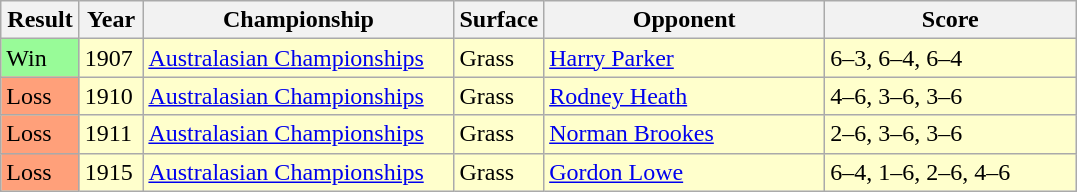<table class='sortable wikitable'>
<tr>
<th style="width:45px">Result</th>
<th style="width:35px">Year</th>
<th style="width:200px">Championship</th>
<th style="width:50px">Surface</th>
<th style="width:180px">Opponent</th>
<th style="width:160px" class="unsortable">Score</th>
</tr>
<tr style="background:#ffc;">
<td style="background:#98fb98;">Win</td>
<td>1907</td>
<td><a href='#'>Australasian Championships</a></td>
<td>Grass</td>
<td> <a href='#'>Harry Parker</a></td>
<td>6–3, 6–4, 6–4</td>
</tr>
<tr style="background:#ffc;">
<td style="background:#ffa07a;">Loss</td>
<td>1910</td>
<td><a href='#'>Australasian Championships</a></td>
<td>Grass</td>
<td> <a href='#'>Rodney Heath</a></td>
<td>4–6, 3–6, 3–6</td>
</tr>
<tr style="background:#ffc;">
<td style="background:#ffa07a;">Loss</td>
<td>1911</td>
<td><a href='#'>Australasian Championships</a></td>
<td>Grass</td>
<td> <a href='#'>Norman Brookes</a></td>
<td>2–6, 3–6, 3–6</td>
</tr>
<tr style="background:#ffc;">
<td style="background:#ffa07a;">Loss</td>
<td>1915</td>
<td><a href='#'>Australasian Championships</a></td>
<td>Grass</td>
<td> <a href='#'>Gordon Lowe</a></td>
<td>6–4, 1–6, 2–6, 4–6</td>
</tr>
</table>
